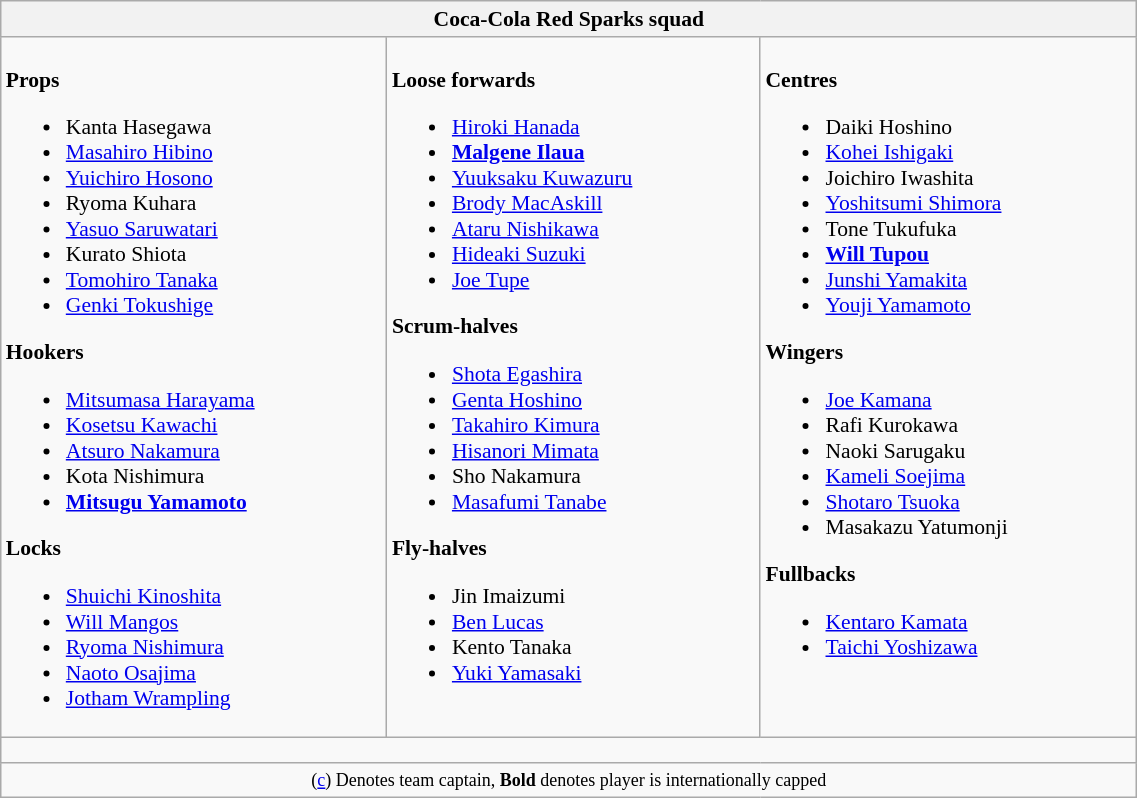<table class="wikitable" style="text-align:left; font-size:90%; width:60%">
<tr>
<th colspan="100%">Coca-Cola Red Sparks squad</th>
</tr>
<tr valign="top">
<td><br><strong>Props</strong><ul><li> Kanta Hasegawa</li><li> <a href='#'>Masahiro Hibino</a></li><li> <a href='#'>Yuichiro Hosono</a></li><li> Ryoma Kuhara</li><li> <a href='#'>Yasuo Saruwatari</a></li><li> Kurato Shiota</li><li> <a href='#'>Tomohiro Tanaka</a></li><li> <a href='#'>Genki Tokushige</a></li></ul><strong>Hookers</strong><ul><li> <a href='#'>Mitsumasa Harayama</a></li><li> <a href='#'>Kosetsu Kawachi</a></li><li> <a href='#'>Atsuro Nakamura</a></li><li> Kota Nishimura</li><li> <strong><a href='#'>Mitsugu Yamamoto</a></strong></li></ul><strong>Locks</strong><ul><li> <a href='#'>Shuichi Kinoshita</a></li><li> <a href='#'>Will Mangos</a></li><li> <a href='#'>Ryoma Nishimura</a></li><li> <a href='#'>Naoto Osajima</a></li><li> <a href='#'>Jotham Wrampling</a></li></ul></td>
<td><br><strong>Loose forwards</strong><ul><li> <a href='#'>Hiroki Hanada</a></li><li> <strong><a href='#'>Malgene Ilaua</a></strong></li><li> <a href='#'>Yuuksaku Kuwazuru</a></li><li> <a href='#'>Brody MacAskill</a></li><li> <a href='#'>Ataru Nishikawa</a></li><li> <a href='#'>Hideaki Suzuki</a></li><li> <a href='#'>Joe Tupe</a></li></ul><strong>Scrum-halves</strong><ul><li> <a href='#'>Shota Egashira</a></li><li> <a href='#'>Genta Hoshino</a></li><li> <a href='#'>Takahiro Kimura</a></li><li> <a href='#'>Hisanori Mimata</a></li><li> Sho Nakamura</li><li> <a href='#'>Masafumi Tanabe</a></li></ul><strong>Fly-halves</strong><ul><li> Jin Imaizumi</li><li> <a href='#'>Ben Lucas</a></li><li> Kento Tanaka</li><li> <a href='#'>Yuki Yamasaki</a></li></ul></td>
<td><br><strong>Centres</strong><ul><li> Daiki Hoshino</li><li> <a href='#'>Kohei Ishigaki</a></li><li> Joichiro Iwashita</li><li> <a href='#'>Yoshitsumi Shimora</a></li><li> Tone Tukufuka</li><li> <strong><a href='#'>Will Tupou</a></strong></li><li> <a href='#'>Junshi Yamakita</a></li><li> <a href='#'>Youji Yamamoto</a></li></ul><strong>Wingers</strong><ul><li> <a href='#'>Joe Kamana</a></li><li> Rafi Kurokawa</li><li> Naoki Sarugaku</li><li> <a href='#'>Kameli Soejima</a></li><li> <a href='#'>Shotaro Tsuoka</a></li><li> Masakazu Yatumonji</li></ul><strong>Fullbacks</strong><ul><li> <a href='#'>Kentaro Kamata</a></li><li> <a href='#'>Taichi Yoshizawa</a></li></ul></td>
</tr>
<tr>
<td colspan="100%" style="height: 10px;"></td>
</tr>
<tr>
<td colspan="100%" style="text-align:center;"><small> (<a href='#'>c</a>) Denotes team captain, <strong>Bold</strong> denotes player is internationally capped</small></td>
</tr>
</table>
